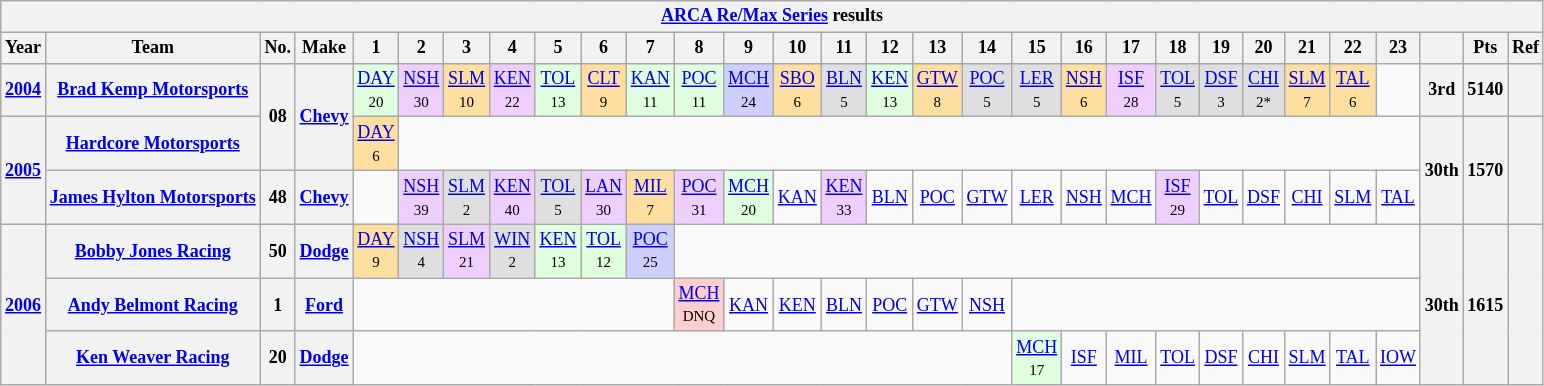<table class="wikitable " style="text-align:center; font-size:75%">
<tr>
<th colspan=30><a href='#'>ARCA Re/Max Series</a> results</th>
</tr>
<tr>
<th>Year</th>
<th>Team</th>
<th>No.</th>
<th>Make</th>
<th>1</th>
<th>2</th>
<th>3</th>
<th>4</th>
<th>5</th>
<th>6</th>
<th>7</th>
<th>8</th>
<th>9</th>
<th>10</th>
<th>11</th>
<th>12</th>
<th>13</th>
<th>14</th>
<th>15</th>
<th>16</th>
<th>17</th>
<th>18</th>
<th>19</th>
<th>20</th>
<th>21</th>
<th>22</th>
<th>23</th>
<th></th>
<th>Pts</th>
<th>Ref</th>
</tr>
<tr>
<th><a href='#'>2004</a></th>
<th><a href='#'>Brad Kemp Motorsports</a></th>
<th rowspan=2>08</th>
<th rowspan=2><a href='#'>Chevy</a></th>
<td style="background:#DFFFDF;"><a href='#'>DAY</a><br><small>20</small></td>
<td style="background:#EFCFFF;"><a href='#'>NSH</a><br><small>30</small></td>
<td style="background:#FFDF9F;"><a href='#'>SLM</a><br><small>10</small></td>
<td style="background:#EFCFFF;"><a href='#'>KEN</a><br><small>22</small></td>
<td style="background:#DFFFDF;"><a href='#'>TOL</a><br><small>13</small></td>
<td style="background:#FFDF9F;"><a href='#'>CLT</a><br><small>9</small></td>
<td style="background:#DFFFDF;"><a href='#'>KAN</a><br><small>11</small></td>
<td style="background:#DFFFDF;"><a href='#'>POC</a><br><small>11</small></td>
<td style="background:#CFCFFF;"><a href='#'>MCH</a><br><small>24</small></td>
<td style="background:#FFDF9F;"><a href='#'>SBO</a><br><small>6</small></td>
<td style="background:#DFDFDF;"><a href='#'>BLN</a><br><small>5</small></td>
<td style="background:#DFFFDF;"><a href='#'>KEN</a><br><small>13</small></td>
<td style="background:#FFDF9F;"><a href='#'>GTW</a><br><small>8</small></td>
<td style="background:#DFDFDF;"><a href='#'>POC</a><br><small>5</small></td>
<td style="background:#DFDFDF;"><a href='#'>LER</a><br><small>5</small></td>
<td style="background:#FFDF9F;"><a href='#'>NSH</a><br><small>6</small></td>
<td style="background:#EFCFFF;"><a href='#'>ISF</a><br><small>28</small></td>
<td style="background:#DFDFDF;"><a href='#'>TOL</a><br><small>5</small></td>
<td style="background:#DFDFDF;"><a href='#'>DSF</a><br><small>3</small></td>
<td style="background:#DFDFDF;"><a href='#'>CHI</a><br><small>2*</small></td>
<td style="background:#FFDF9F;"><a href='#'>SLM</a><br><small>7</small></td>
<td style="background:#FFDF9F;"><a href='#'>TAL</a><br><small>6</small></td>
<td></td>
<th>3rd</th>
<th>5140</th>
<th></th>
</tr>
<tr>
<th rowspan=2><a href='#'>2005</a></th>
<th><a href='#'>Hardcore Motorsports</a></th>
<td style="background:#FFDF9F;"><a href='#'>DAY</a><br><small>6</small></td>
<td colspan=22></td>
<th rowspan=2>30th</th>
<th rowspan=2>1570</th>
<th rowspan=2></th>
</tr>
<tr>
<th><a href='#'>James Hylton Motorsports</a></th>
<th>48</th>
<th><a href='#'>Chevy</a></th>
<td></td>
<td style="background:#EFCFFF;"><a href='#'>NSH</a><br><small>39</small></td>
<td style="background:#DFDFDF;"><a href='#'>SLM</a><br><small>2</small></td>
<td style="background:#EFCFFF;"><a href='#'>KEN</a><br><small>40</small></td>
<td style="background:#DFDFDF;"><a href='#'>TOL</a><br><small>5</small></td>
<td style="background:#EFCFFF;"><a href='#'>LAN</a><br><small>30</small></td>
<td style="background:#FFDF9F;"><a href='#'>MIL</a><br><small>7</small></td>
<td style="background:#EFCFFF;"><a href='#'>POC</a><br><small>31</small></td>
<td style="background:#DFFFDF;"><a href='#'>MCH</a><br><small>20</small></td>
<td><a href='#'>KAN</a></td>
<td style="background:#EFCFFF;"><a href='#'>KEN</a><br><small>33</small></td>
<td><a href='#'>BLN</a></td>
<td><a href='#'>POC</a></td>
<td><a href='#'>GTW</a></td>
<td><a href='#'>LER</a></td>
<td><a href='#'>NSH</a></td>
<td><a href='#'>MCH</a></td>
<td style="background:#EFCFFF;"><a href='#'>ISF</a><br><small>29</small></td>
<td><a href='#'>TOL</a></td>
<td><a href='#'>DSF</a></td>
<td><a href='#'>CHI</a></td>
<td><a href='#'>SLM</a></td>
<td><a href='#'>TAL</a></td>
</tr>
<tr>
<th rowspan=3><a href='#'>2006</a></th>
<th><a href='#'>Bobby Jones Racing</a></th>
<th>50</th>
<th><a href='#'>Dodge</a></th>
<td style="background:#FFDF9F;"><a href='#'>DAY</a><br><small>9</small></td>
<td style="background:#DFDFDF;"><a href='#'>NSH</a><br><small>4</small></td>
<td style="background:#EFCFFF;"><a href='#'>SLM</a><br><small>21</small></td>
<td style="background:#DFDFDF;"><a href='#'>WIN</a><br><small>2</small></td>
<td style="background:#DFFFDF;"><a href='#'>KEN</a><br><small>13</small></td>
<td style="background:#DFFFDF;"><a href='#'>TOL</a><br><small>12</small></td>
<td style="background:#CFCFFF;"><a href='#'>POC</a><br><small>25</small></td>
<td colspan=16></td>
<th rowspan=3>30th</th>
<th rowspan=3>1615</th>
<th rowspan=3></th>
</tr>
<tr>
<th><a href='#'>Andy Belmont Racing</a></th>
<th>1</th>
<th><a href='#'>Ford</a></th>
<td colspan=7></td>
<td style="background:#FFCFCF;"><a href='#'>MCH</a><br><small>DNQ</small></td>
<td><a href='#'>KAN</a></td>
<td><a href='#'>KEN</a></td>
<td><a href='#'>BLN</a></td>
<td><a href='#'>POC</a></td>
<td><a href='#'>GTW</a></td>
<td><a href='#'>NSH</a></td>
<td colspan=9></td>
</tr>
<tr>
<th><a href='#'>Ken Weaver Racing</a></th>
<th>20</th>
<th><a href='#'>Dodge</a></th>
<td colspan=14></td>
<td style="background:#DFFFDF;"><a href='#'>MCH</a><br><small>17</small></td>
<td><a href='#'>ISF</a></td>
<td><a href='#'>MIL</a></td>
<td><a href='#'>TOL</a></td>
<td><a href='#'>DSF</a></td>
<td><a href='#'>CHI</a></td>
<td><a href='#'>SLM</a></td>
<td><a href='#'>TAL</a></td>
<td><a href='#'>IOW</a></td>
</tr>
</table>
